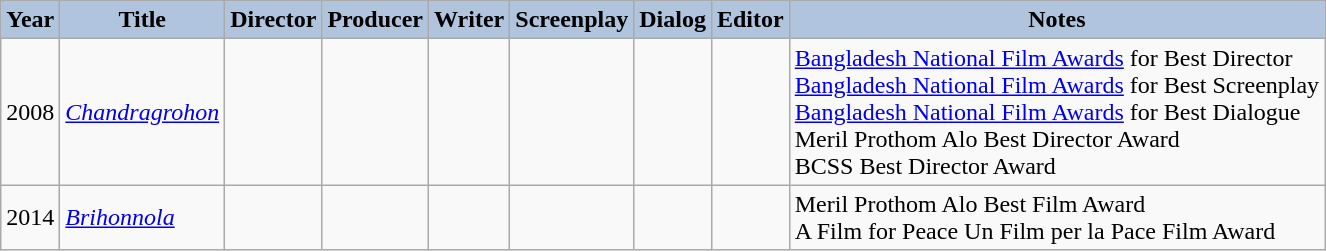<table class="wikitable">
<tr style="text-align:center;">
<th style="background:#B0C4DE;">Year</th>
<th style="background:#B0C4DE;">Title</th>
<th style="background:#B0C4DE;">Director</th>
<th style="background:#B0C4DE;">Producer</th>
<th style="background:#B0C4DE;">Writer</th>
<th style="background:#B0C4DE;">Screenplay</th>
<th style="background:#B0C4DE;">Dialog</th>
<th style="background:#B0C4DE;">Editor</th>
<th style="background:#B0C4DE;">Notes</th>
</tr>
<tr>
<td>2008</td>
<td><em><a href='#'>Chandragrohon</a></em></td>
<td></td>
<td></td>
<td></td>
<td></td>
<td></td>
<td></td>
<td><a href='#'>Bangladesh National Film Awards</a> for Best Director <br> <a href='#'>Bangladesh National Film Awards</a> for Best Screenplay<br> <a href='#'>Bangladesh National Film Awards</a> for Best Dialogue<br>Meril Prothom Alo Best Director Award<br>BCSS Best Director Award</td>
</tr>
<tr>
<td>2014</td>
<td><em><a href='#'>Brihonnola</a></em></td>
<td></td>
<td></td>
<td></td>
<td></td>
<td></td>
<td></td>
<td>Meril Prothom Alo Best Film Award<br>A Film for Peace Un Film per la Pace Film Award</td>
</tr>
</table>
